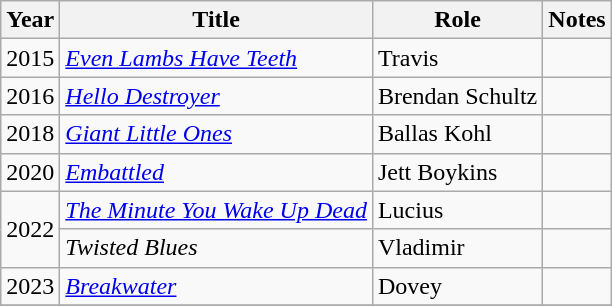<table class="wikitable">
<tr>
<th>Year</th>
<th>Title</th>
<th>Role</th>
<th>Notes</th>
</tr>
<tr>
<td>2015</td>
<td><em><a href='#'>Even Lambs Have Teeth</a></em></td>
<td>Travis</td>
<td></td>
</tr>
<tr>
<td>2016</td>
<td><em><a href='#'>Hello Destroyer</a></em></td>
<td>Brendan Schultz</td>
<td></td>
</tr>
<tr>
<td>2018</td>
<td><em><a href='#'>Giant Little Ones</a></em></td>
<td>Ballas Kohl</td>
<td></td>
</tr>
<tr>
<td>2020</td>
<td><em><a href='#'>Embattled</a></em></td>
<td>Jett Boykins</td>
<td></td>
</tr>
<tr>
<td rowspan="2">2022</td>
<td><em><a href='#'>The Minute You Wake Up Dead</a></em></td>
<td>Lucius</td>
<td></td>
</tr>
<tr>
<td><em>Twisted Blues</em></td>
<td>Vladimir</td>
<td></td>
</tr>
<tr>
<td>2023</td>
<td><em><a href='#'>Breakwater</a></em></td>
<td>Dovey</td>
<td></td>
</tr>
<tr>
</tr>
</table>
